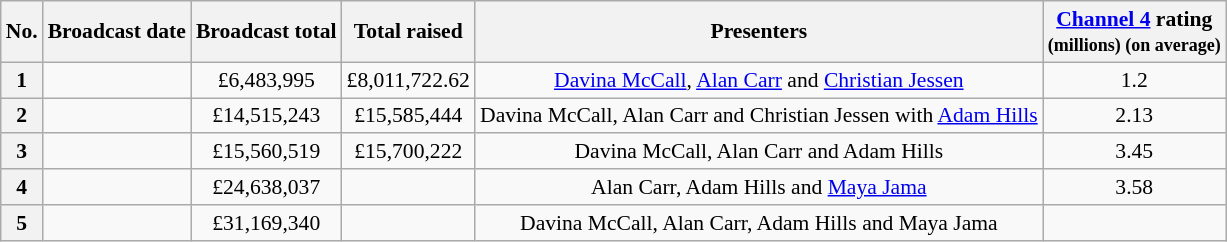<table class="wikitable"  style="text-align:center; font-size:90%;">
<tr>
<th scope="col">No.</th>
<th scope="col">Broadcast date</th>
<th scope="col">Broadcast total</th>
<th scope="col">Total raised</th>
<th scope="col">Presenters</th>
<th scope="col"><a href='#'>Channel 4</a> rating<br><small>(millions) (on average)</small></th>
</tr>
<tr>
<th scope="row">1</th>
<td></td>
<td>£6,483,995</td>
<td>£8,011,722.62</td>
<td><a href='#'>Davina McCall</a>, <a href='#'>Alan Carr</a> and <a href='#'>Christian Jessen</a></td>
<td>1.2</td>
</tr>
<tr>
<th scope="row">2</th>
<td></td>
<td>£14,515,243</td>
<td>£15,585,444</td>
<td>Davina McCall, Alan Carr and Christian Jessen with <a href='#'>Adam Hills</a></td>
<td>2.13</td>
</tr>
<tr>
<th scope="row">3</th>
<td></td>
<td>£15,560,519</td>
<td>£15,700,222</td>
<td>Davina McCall, Alan Carr and Adam Hills</td>
<td>3.45</td>
</tr>
<tr>
<th scope="row">4</th>
<td></td>
<td>£24,638,037</td>
<td></td>
<td>Alan Carr, Adam Hills and <a href='#'>Maya Jama</a></td>
<td>3.58</td>
</tr>
<tr>
<th scope="row">5</th>
<td></td>
<td>£31,169,340</td>
<td></td>
<td>Davina McCall, Alan Carr, Adam Hills and Maya Jama</td>
<td></td>
</tr>
</table>
